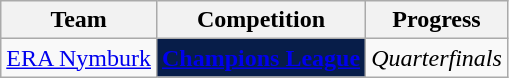<table class="wikitable sortable">
<tr>
<th>Team</th>
<th>Competition</th>
<th>Progress</th>
</tr>
<tr>
<td><a href='#'>ERA Nymburk</a></td>
<td rowspan="1" style="background-color:#071D49;color:#D0D3D4;text-align:center"><strong><a href='#'><span>Champions League</span></a></strong></td>
<td><em>Quarterfinals</em></td>
</tr>
</table>
